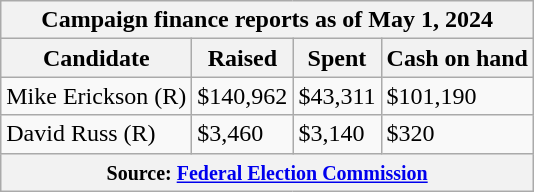<table class="wikitable sortable">
<tr>
<th colspan=4>Campaign finance reports as of May 1, 2024</th>
</tr>
<tr style="text-align:center;">
<th>Candidate</th>
<th>Raised</th>
<th>Spent</th>
<th>Cash on hand</th>
</tr>
<tr>
<td>Mike Erickson (R)</td>
<td>$140,962</td>
<td>$43,311</td>
<td>$101,190</td>
</tr>
<tr>
<td>David Russ (R)</td>
<td>$3,460</td>
<td>$3,140</td>
<td>$320</td>
</tr>
<tr>
<th colspan="4"><small>Source: <a href='#'>Federal Election Commission</a></small></th>
</tr>
</table>
